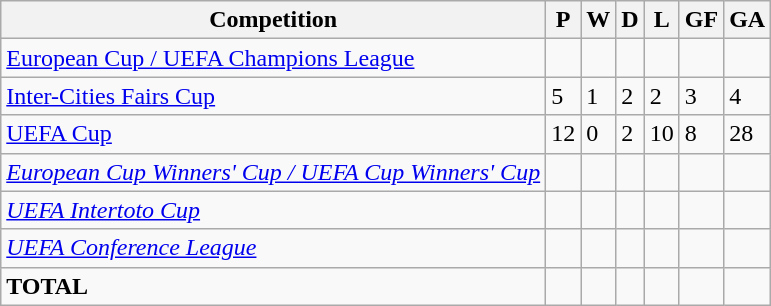<table class="wikitable">
<tr>
<th>Competition</th>
<th>P</th>
<th>W</th>
<th>D</th>
<th>L</th>
<th>GF</th>
<th>GA</th>
</tr>
<tr>
<td><a href='#'>European Cup / UEFA Champions League</a></td>
<td></td>
<td></td>
<td></td>
<td></td>
<td></td>
<td></td>
</tr>
<tr>
<td align="left"><a href='#'>Inter-Cities Fairs Cup</a></td>
<td>5</td>
<td>1</td>
<td>2</td>
<td>2</td>
<td>3</td>
<td>4</td>
</tr>
<tr>
<td align="left"><a href='#'>UEFA Cup</a></td>
<td>12</td>
<td>0</td>
<td>2</td>
<td>10</td>
<td>8</td>
<td>28</td>
</tr>
<tr>
<td><em><a href='#'>European Cup Winners' Cup / UEFA Cup Winners' Cup</a></em></td>
<td></td>
<td></td>
<td></td>
<td></td>
<td></td>
<td></td>
</tr>
<tr>
<td><em><a href='#'>UEFA Intertoto Cup</a></em></td>
<td></td>
<td></td>
<td></td>
<td></td>
<td></td>
<td></td>
</tr>
<tr>
<td><em><a href='#'>UEFA Conference League</a></em></td>
<td></td>
<td></td>
<td></td>
<td></td>
<td></td>
<td></td>
</tr>
<tr>
<td><strong>TOTAL</strong></td>
<td></td>
<td></td>
<td></td>
<td></td>
<td></td>
<td></td>
</tr>
</table>
